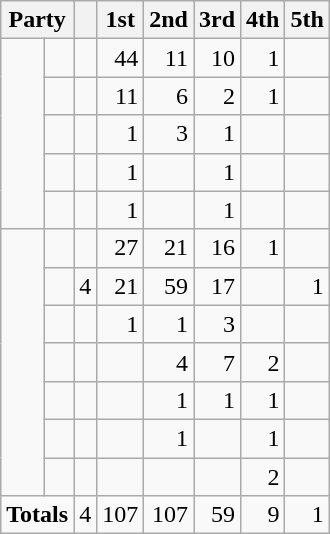<table class="wikitable" style="text-align:right;">
<tr>
<th colspan="2">Party</th>
<th></th>
<th>1st</th>
<th>2nd</th>
<th>3rd</th>
<th>4th</th>
<th>5th</th>
</tr>
<tr>
<td rowspan="5" > </td>
<td style="text-align:left;"></td>
<td></td>
<td>44</td>
<td>11</td>
<td>10</td>
<td>1</td>
<td></td>
</tr>
<tr>
<td style="text-align:left;"></td>
<td></td>
<td>11</td>
<td>6</td>
<td>2</td>
<td>1</td>
<td></td>
</tr>
<tr>
<td style="text-align:left;"></td>
<td></td>
<td>1</td>
<td>3</td>
<td>1</td>
<td></td>
<td></td>
</tr>
<tr>
<td style="text-align:left;"></td>
<td></td>
<td>1</td>
<td></td>
<td>1</td>
<td></td>
<td></td>
</tr>
<tr>
<td style="text-align:left;"></td>
<td></td>
<td>1</td>
<td></td>
<td>1</td>
<td></td>
<td></td>
</tr>
<tr>
<td rowspan="7" > </td>
<td style="text-align:left;"></td>
<td></td>
<td>27</td>
<td>21</td>
<td>16</td>
<td>1</td>
<td></td>
</tr>
<tr>
<td style="text-align:left;"></td>
<td>4</td>
<td>21</td>
<td>59</td>
<td>17</td>
<td></td>
<td>1</td>
</tr>
<tr>
<td style="text-align:left;"></td>
<td></td>
<td>1</td>
<td>1</td>
<td>3</td>
<td></td>
<td></td>
</tr>
<tr>
<td style="text-align:left;"></td>
<td></td>
<td></td>
<td>4</td>
<td>7</td>
<td>2</td>
<td></td>
</tr>
<tr>
<td style="text-align:left;"></td>
<td></td>
<td></td>
<td>1</td>
<td>1</td>
<td>1</td>
<td></td>
</tr>
<tr>
<td style="text-align:left;"></td>
<td></td>
<td></td>
<td>1</td>
<td></td>
<td>1</td>
<td></td>
</tr>
<tr>
<td style="text-align:left;"></td>
<td></td>
<td></td>
<td></td>
<td></td>
<td>2</td>
<td></td>
</tr>
<tr>
<td colspan="2" style="text-align:left;"><strong>Totals</strong></td>
<td>4</td>
<td>107</td>
<td>107</td>
<td>59</td>
<td>9</td>
<td>1</td>
</tr>
</table>
